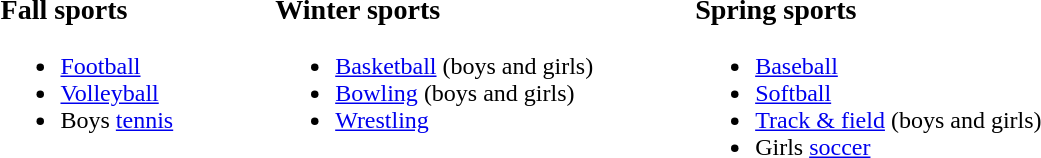<table>
<tr>
<td width="60"> </td>
<td valign="top"><br><h3>Fall sports</h3><ul><li><a href='#'>Football</a></li><li><a href='#'>Volleyball</a></li><li>Boys <a href='#'>tennis</a></li></ul></td>
<td width="60"> </td>
<td valign="top"><br><h3>Winter sports</h3><ul><li><a href='#'>Basketball</a> (boys and girls)</li><li><a href='#'>Bowling</a> (boys and girls)</li><li><a href='#'>Wrestling</a></li></ul></td>
<td width="60"> </td>
<td valign="top"><br><h3>Spring sports</h3><ul><li><a href='#'>Baseball</a></li><li><a href='#'>Softball</a></li><li><a href='#'>Track & field</a> (boys and girls)</li><li>Girls <a href='#'>soccer</a></li></ul></td>
</tr>
</table>
